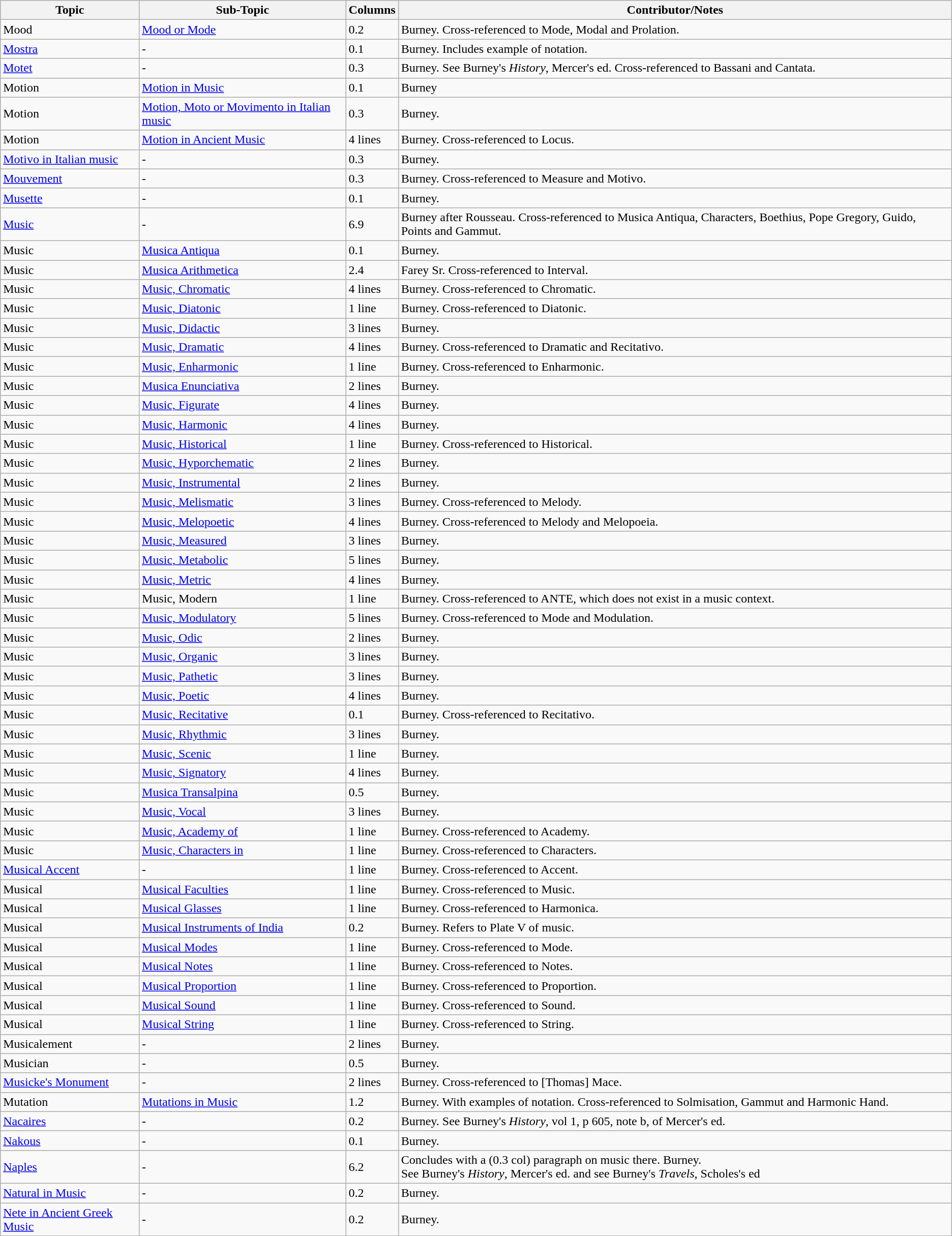<table class="wikitable">
<tr>
<th>Topic</th>
<th>Sub-Topic</th>
<th>Columns</th>
<th>Contributor/Notes</th>
</tr>
<tr>
<td>Mood</td>
<td><a href='#'>Mood or Mode</a></td>
<td>0.2</td>
<td>Burney. Cross-referenced to Mode, Modal and Prolation.</td>
</tr>
<tr>
<td><a href='#'>Mostra</a></td>
<td>-</td>
<td>0.1</td>
<td>Burney. Includes example of notation.</td>
</tr>
<tr>
<td><a href='#'>Motet</a></td>
<td>-</td>
<td>0.3</td>
<td>Burney. See Burney's <em>History</em>, Mercer's ed. Cross-referenced to Bassani and Cantata.</td>
</tr>
<tr>
<td>Motion</td>
<td><a href='#'>Motion in Music</a></td>
<td>0.1</td>
<td>Burney</td>
</tr>
<tr>
<td>Motion</td>
<td><a href='#'>Motion, Moto or Movimento in Italian music</a></td>
<td>0.3</td>
<td>Burney.</td>
</tr>
<tr>
<td>Motion</td>
<td><a href='#'>Motion in Ancient Music</a></td>
<td>4 lines</td>
<td>Burney. Cross-referenced to Locus.</td>
</tr>
<tr>
<td><a href='#'>Motivo in Italian music</a></td>
<td>-</td>
<td>0.3</td>
<td>Burney.</td>
</tr>
<tr>
<td><a href='#'>Mouvement</a></td>
<td>-</td>
<td>0.3</td>
<td>Burney. Cross-referenced to Measure and Motivo.</td>
</tr>
<tr>
<td><a href='#'>Musette</a></td>
<td>-</td>
<td>0.1</td>
<td>Burney.</td>
</tr>
<tr>
<td><a href='#'>Music</a></td>
<td>-</td>
<td>6.9</td>
<td>Burney after Rousseau. Cross-referenced to Musica Antiqua, Characters, Boethius, Pope Gregory, Guido, Points and Gammut.</td>
</tr>
<tr>
<td>Music</td>
<td><a href='#'>Musica Antiqua</a></td>
<td>0.1</td>
<td>Burney.</td>
</tr>
<tr>
<td>Music</td>
<td><a href='#'>Musica Arithmetica</a></td>
<td>2.4</td>
<td>Farey Sr. Cross-referenced to Interval.</td>
</tr>
<tr>
<td>Music</td>
<td><a href='#'>Music, Chromatic</a></td>
<td>4 lines</td>
<td>Burney. Cross-referenced to Chromatic.</td>
</tr>
<tr>
<td>Music</td>
<td><a href='#'>Music, Diatonic</a></td>
<td>1 line</td>
<td>Burney. Cross-referenced to Diatonic.</td>
</tr>
<tr>
<td>Music</td>
<td><a href='#'>Music, Didactic</a></td>
<td>3 lines</td>
<td>Burney.</td>
</tr>
<tr>
<td>Music</td>
<td><a href='#'>Music, Dramatic</a></td>
<td>4 lines</td>
<td>Burney. Cross-referenced to Dramatic and Recitativo.</td>
</tr>
<tr>
<td>Music</td>
<td><a href='#'>Music, Enharmonic</a></td>
<td>1 line</td>
<td>Burney. Cross-referenced to Enharmonic.</td>
</tr>
<tr>
<td>Music</td>
<td><a href='#'>Musica Enunciativa</a></td>
<td>2 lines</td>
<td>Burney.</td>
</tr>
<tr>
<td>Music</td>
<td><a href='#'>Music, Figurate</a></td>
<td>4 lines</td>
<td>Burney.</td>
</tr>
<tr>
<td>Music</td>
<td><a href='#'>Music, Harmonic</a></td>
<td>4 lines</td>
<td>Burney.</td>
</tr>
<tr>
<td>Music</td>
<td><a href='#'>Music, Historical</a></td>
<td>1 line</td>
<td>Burney. Cross-referenced to Historical.</td>
</tr>
<tr>
<td>Music</td>
<td><a href='#'>Music, Hyporchematic</a></td>
<td>2 lines</td>
<td>Burney.</td>
</tr>
<tr>
<td>Music</td>
<td><a href='#'>Music, Instrumental</a></td>
<td>2 lines</td>
<td>Burney.</td>
</tr>
<tr>
<td>Music</td>
<td><a href='#'>Music, Melismatic</a></td>
<td>3 lines</td>
<td>Burney. Cross-referenced to Melody.</td>
</tr>
<tr>
<td>Music</td>
<td><a href='#'>Music, Melopoetic</a></td>
<td>4 lines</td>
<td>Burney. Cross-referenced to Melody and Melopoeia.</td>
</tr>
<tr>
<td>Music</td>
<td><a href='#'>Music, Measured</a></td>
<td>3 lines</td>
<td>Burney.</td>
</tr>
<tr>
<td>Music</td>
<td><a href='#'>Music, Metabolic</a></td>
<td>5 lines</td>
<td>Burney.</td>
</tr>
<tr>
<td>Music</td>
<td><a href='#'>Music, Metric</a></td>
<td>4 lines</td>
<td>Burney.</td>
</tr>
<tr>
<td>Music</td>
<td>Music, Modern</td>
<td>1 line</td>
<td>Burney. Cross-referenced to ANTE, which does not exist in a music context.</td>
</tr>
<tr>
<td>Music</td>
<td><a href='#'>Music, Modulatory</a></td>
<td>5 lines</td>
<td>Burney. Cross-referenced to Mode and Modulation.</td>
</tr>
<tr>
<td>Music</td>
<td><a href='#'>Music, Odic</a></td>
<td>2 lines</td>
<td>Burney.</td>
</tr>
<tr>
<td>Music</td>
<td><a href='#'>Music, Organic</a></td>
<td>3 lines</td>
<td>Burney.</td>
</tr>
<tr>
<td>Music</td>
<td><a href='#'>Music, Pathetic</a></td>
<td>3 lines</td>
<td>Burney.</td>
</tr>
<tr>
<td>Music</td>
<td><a href='#'>Music, Poetic</a></td>
<td>4 lines</td>
<td>Burney.</td>
</tr>
<tr>
<td>Music</td>
<td><a href='#'>Music, Recitative</a></td>
<td>0.1</td>
<td>Burney. Cross-referenced to Recitativo.</td>
</tr>
<tr>
<td>Music</td>
<td><a href='#'>Music, Rhythmic</a></td>
<td>3 lines</td>
<td>Burney.</td>
</tr>
<tr>
<td>Music</td>
<td><a href='#'>Music, Scenic</a></td>
<td>1 line</td>
<td>Burney.</td>
</tr>
<tr>
<td>Music</td>
<td><a href='#'>Music, Signatory</a></td>
<td>4 lines</td>
<td>Burney.</td>
</tr>
<tr>
<td>Music</td>
<td><a href='#'>Musica Transalpina</a></td>
<td>0.5</td>
<td>Burney.</td>
</tr>
<tr>
<td>Music</td>
<td><a href='#'>Music, Vocal</a></td>
<td>3 lines</td>
<td>Burney.</td>
</tr>
<tr>
<td>Music</td>
<td><a href='#'>Music, Academy of</a></td>
<td>1 line</td>
<td>Burney. Cross-referenced to Academy.</td>
</tr>
<tr>
<td>Music</td>
<td><a href='#'>Music, Characters in</a></td>
<td>1 line</td>
<td>Burney. Cross-referenced to Characters.</td>
</tr>
<tr>
<td><a href='#'>Musical Accent</a></td>
<td>-</td>
<td>1 line</td>
<td>Burney. Cross-referenced to Accent.</td>
</tr>
<tr>
<td>Musical</td>
<td><a href='#'>Musical Faculties</a></td>
<td>1 line</td>
<td>Burney. Cross-referenced to Music.</td>
</tr>
<tr>
<td>Musical</td>
<td><a href='#'>Musical Glasses</a></td>
<td>1 line</td>
<td>Burney. Cross-referenced to Harmonica.</td>
</tr>
<tr>
<td>Musical</td>
<td><a href='#'>Musical Instruments of India</a></td>
<td>0.2</td>
<td>Burney. Refers to Plate V of music.</td>
</tr>
<tr>
<td>Musical</td>
<td><a href='#'>Musical Modes</a></td>
<td>1 line</td>
<td>Burney. Cross-referenced to Mode.</td>
</tr>
<tr>
<td>Musical</td>
<td><a href='#'>Musical Notes</a></td>
<td>1 line</td>
<td>Burney. Cross-referenced to Notes.</td>
</tr>
<tr>
<td>Musical</td>
<td><a href='#'>Musical Proportion</a></td>
<td>1 line</td>
<td>Burney. Cross-referenced to Proportion.</td>
</tr>
<tr>
<td>Musical</td>
<td><a href='#'>Musical Sound</a></td>
<td>1 line</td>
<td>Burney. Cross-referenced to Sound.</td>
</tr>
<tr>
<td>Musical</td>
<td><a href='#'>Musical String</a></td>
<td>1 line</td>
<td>Burney. Cross-referenced to String.</td>
</tr>
<tr>
<td>Musicalement</td>
<td>-</td>
<td>2 lines</td>
<td>Burney.</td>
</tr>
<tr>
<td>Musician</td>
<td>-</td>
<td>0.5</td>
<td>Burney.</td>
</tr>
<tr>
<td><a href='#'>Musicke's Monument</a></td>
<td>-</td>
<td>2 lines</td>
<td>Burney. Cross-referenced to [Thomas] Mace.</td>
</tr>
<tr>
<td>Mutation</td>
<td><a href='#'>Mutations in Music</a></td>
<td>1.2</td>
<td>Burney. With examples of notation. Cross-referenced to Solmisation, Gammut and Harmonic Hand.</td>
</tr>
<tr>
<td><a href='#'>Nacaires</a></td>
<td>-</td>
<td>0.2</td>
<td>Burney. See Burney's <em>History</em>, vol 1, p 605, note b, of Mercer's ed.</td>
</tr>
<tr>
<td><a href='#'>Nakous</a></td>
<td>-</td>
<td>0.1</td>
<td>Burney.</td>
</tr>
<tr>
<td><a href='#'>Naples</a></td>
<td>-</td>
<td>6.2</td>
<td>Concludes with a (0.3 col) paragraph on music there. Burney.<br>See Burney's <em>History</em>, Mercer's ed. and see Burney's <em>Travels</em>, Scholes's ed</td>
</tr>
<tr>
<td><a href='#'>Natural in Music</a></td>
<td>-</td>
<td>0.2</td>
<td>Burney.</td>
</tr>
<tr>
<td><a href='#'>Nete in Ancient Greek Music</a></td>
<td>-</td>
<td>0.2</td>
<td>Burney.</td>
</tr>
</table>
